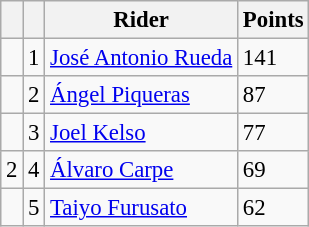<table class="wikitable" style="font-size: 95%;">
<tr>
<th></th>
<th></th>
<th>Rider</th>
<th>Points</th>
</tr>
<tr>
<td></td>
<td align=center>1</td>
<td> <a href='#'>José Antonio Rueda</a></td>
<td align=left>141</td>
</tr>
<tr>
<td></td>
<td align=center>2</td>
<td> <a href='#'>Ángel Piqueras</a></td>
<td align=left>87</td>
</tr>
<tr>
<td></td>
<td align=center>3</td>
<td> <a href='#'>Joel Kelso</a></td>
<td align=left>77</td>
</tr>
<tr>
<td> 2</td>
<td align=center>4</td>
<td> <a href='#'>Álvaro Carpe</a></td>
<td align=left>69</td>
</tr>
<tr>
<td></td>
<td align=center>5</td>
<td> <a href='#'>Taiyo Furusato</a></td>
<td align=left>62</td>
</tr>
</table>
